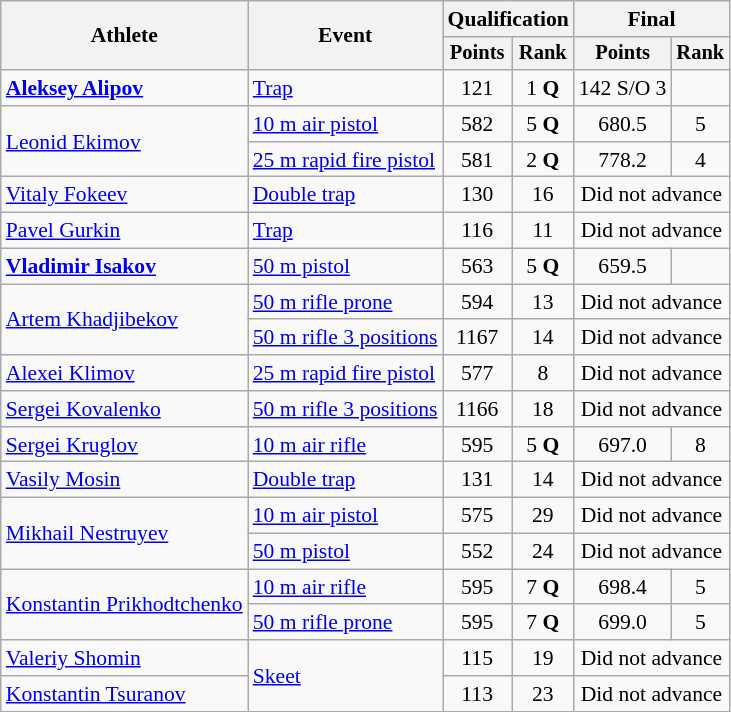<table class="wikitable" style="font-size:90%">
<tr>
<th rowspan="2">Athlete</th>
<th rowspan="2">Event</th>
<th colspan=2>Qualification</th>
<th colspan=2>Final</th>
</tr>
<tr style="font-size:95%">
<th>Points</th>
<th>Rank</th>
<th>Points</th>
<th>Rank</th>
</tr>
<tr align=center>
<td align=left><strong><a href='#'>Aleksey Alipov</a></strong></td>
<td align=left><a href='#'>Trap</a></td>
<td>121</td>
<td>1 <strong>Q</strong></td>
<td>142 S/O 3</td>
<td></td>
</tr>
<tr align=center>
<td align=left rowspan=2><a href='#'>Leonid Ekimov</a></td>
<td align=left><a href='#'>10 m air pistol</a></td>
<td>582</td>
<td>5 <strong>Q</strong></td>
<td>680.5</td>
<td>5</td>
</tr>
<tr align=center>
<td align=left><a href='#'>25 m rapid fire pistol</a></td>
<td>581</td>
<td>2 <strong>Q</strong></td>
<td>778.2</td>
<td>4</td>
</tr>
<tr align=center>
<td align=left><a href='#'>Vitaly Fokeev</a></td>
<td align=left><a href='#'>Double trap</a></td>
<td>130</td>
<td>16</td>
<td colspan=2>Did not advance</td>
</tr>
<tr align=center>
<td align=left><a href='#'>Pavel Gurkin</a></td>
<td align=left><a href='#'>Trap</a></td>
<td>116</td>
<td>11</td>
<td colspan=2>Did not advance</td>
</tr>
<tr align=center>
<td align=left><strong><a href='#'>Vladimir Isakov</a></strong></td>
<td align=left><a href='#'>50 m pistol</a></td>
<td>563</td>
<td>5 <strong>Q</strong></td>
<td>659.5</td>
<td></td>
</tr>
<tr align=center>
<td align=left rowspan=2><a href='#'>Artem Khadjibekov</a></td>
<td align=left><a href='#'>50 m rifle prone</a></td>
<td>594</td>
<td>13</td>
<td colspan=2>Did not advance</td>
</tr>
<tr align=center>
<td align=left><a href='#'>50 m rifle 3 positions</a></td>
<td>1167</td>
<td>14</td>
<td colspan=2>Did not advance</td>
</tr>
<tr align=center>
<td align=left><a href='#'>Alexei Klimov</a></td>
<td align=left><a href='#'>25 m rapid fire pistol</a></td>
<td>577</td>
<td>8</td>
<td colspan=2>Did not advance</td>
</tr>
<tr align=center>
<td align=left><a href='#'>Sergei Kovalenko</a></td>
<td align=left><a href='#'>50 m rifle 3 positions</a></td>
<td>1166</td>
<td>18</td>
<td colspan=2>Did not advance</td>
</tr>
<tr align=center>
<td align=left><a href='#'>Sergei Kruglov</a></td>
<td align=left><a href='#'>10 m air rifle</a></td>
<td>595</td>
<td>5 <strong>Q</strong></td>
<td>697.0</td>
<td>8</td>
</tr>
<tr align=center>
<td align=left><a href='#'>Vasily Mosin</a></td>
<td align=left><a href='#'>Double trap</a></td>
<td>131</td>
<td>14</td>
<td colspan=2>Did not advance</td>
</tr>
<tr align=center>
<td align=left rowspan=2><a href='#'>Mikhail Nestruyev</a></td>
<td align=left><a href='#'>10 m air pistol</a></td>
<td>575</td>
<td>29</td>
<td colspan=2>Did not advance</td>
</tr>
<tr align=center>
<td align=left><a href='#'>50 m pistol</a></td>
<td>552</td>
<td>24</td>
<td colspan=2>Did not advance</td>
</tr>
<tr align=center>
<td align=left rowspan=2><a href='#'>Konstantin Prikhodtchenko</a></td>
<td align=left><a href='#'>10 m air rifle</a></td>
<td>595</td>
<td>7 <strong>Q</strong></td>
<td>698.4</td>
<td>5</td>
</tr>
<tr align=center>
<td align=left><a href='#'>50 m rifle prone</a></td>
<td>595</td>
<td>7 <strong>Q</strong></td>
<td>699.0</td>
<td>5</td>
</tr>
<tr align=center>
<td align=left><a href='#'>Valeriy Shomin</a></td>
<td align=left rowspan=2><a href='#'>Skeet</a></td>
<td>115</td>
<td>19</td>
<td colspan=2>Did not advance</td>
</tr>
<tr align=center>
<td align=left><a href='#'>Konstantin Tsuranov</a></td>
<td>113</td>
<td>23</td>
<td colspan=2>Did not advance</td>
</tr>
</table>
